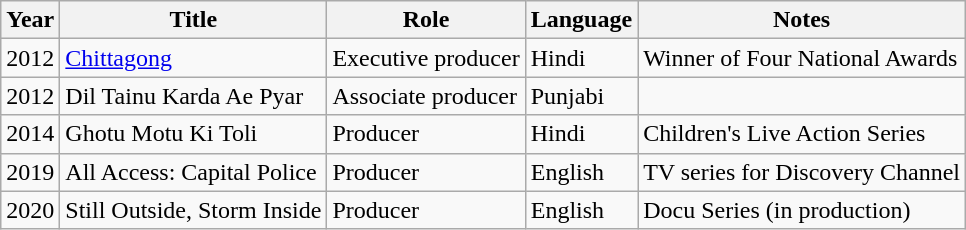<table class="wikitable">
<tr>
<th>Year</th>
<th>Title</th>
<th>Role</th>
<th>Language</th>
<th>Notes</th>
</tr>
<tr>
<td>2012</td>
<td><a href='#'>Chittagong</a></td>
<td>Executive producer</td>
<td>Hindi</td>
<td>Winner of Four National Awards</td>
</tr>
<tr>
<td>2012</td>
<td>Dil Tainu Karda Ae Pyar</td>
<td>Associate producer</td>
<td>Punjabi</td>
<td></td>
</tr>
<tr>
<td>2014</td>
<td>Ghotu Motu Ki Toli</td>
<td>Producer</td>
<td>Hindi</td>
<td>Children's Live Action Series</td>
</tr>
<tr>
<td>2019</td>
<td>All Access: Capital Police</td>
<td>Producer</td>
<td>English</td>
<td>TV series for Discovery Channel</td>
</tr>
<tr>
<td>2020</td>
<td>Still Outside, Storm Inside</td>
<td>Producer</td>
<td>English</td>
<td>Docu Series (in production)</td>
</tr>
</table>
